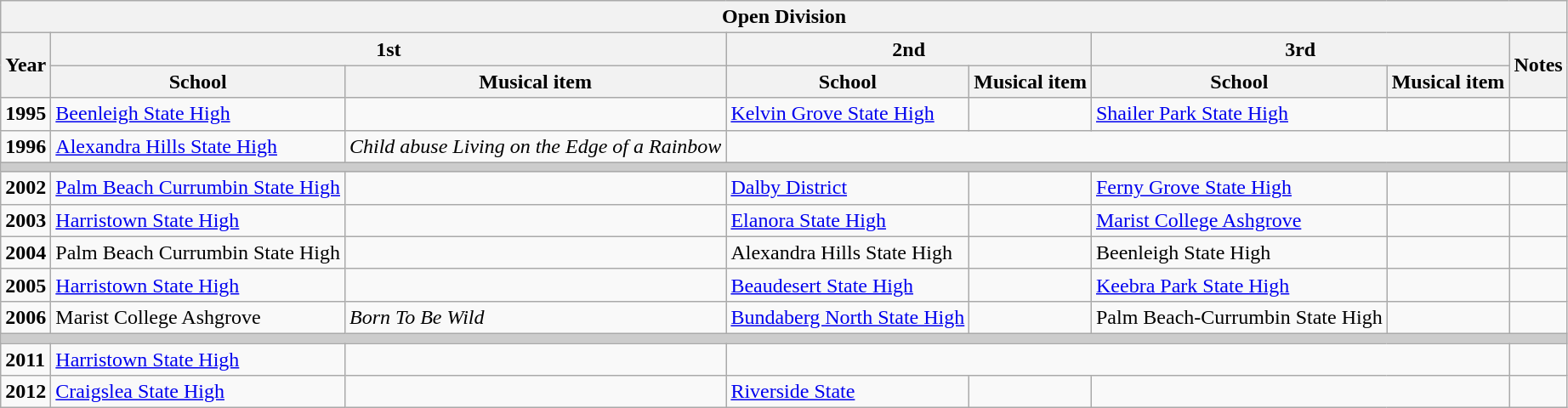<table class="wikitable sortable">
<tr>
<th colspan=8>Open Division</th>
</tr>
<tr>
<th rowspan=2>Year</th>
<th colspan=2>1st</th>
<th colspan=2>2nd</th>
<th colspan=2>3rd</th>
<th rowspan=2>Notes</th>
</tr>
<tr>
<th>School</th>
<th>Musical item</th>
<th>School</th>
<th>Musical item</th>
<th>School</th>
<th>Musical item</th>
</tr>
<tr>
<td><strong>1995</strong></td>
<td><a href='#'>Beenleigh State High</a></td>
<td></td>
<td><a href='#'>Kelvin Grove State High</a></td>
<td></td>
<td><a href='#'>Shailer Park State High</a></td>
<td></td>
<td></td>
</tr>
<tr>
<td><strong>1996</strong></td>
<td><a href='#'>Alexandra Hills State High</a></td>
<td><em>Child abuse Living on the Edge of a Rainbow</em></td>
<td colspan=4></td>
<td></td>
</tr>
<tr>
<th colspan=8 style="background: #cccccc;"></th>
</tr>
<tr>
<td><strong>2002</strong></td>
<td><a href='#'>Palm Beach Currumbin State High</a></td>
<td></td>
<td><a href='#'>Dalby District</a></td>
<td></td>
<td><a href='#'>Ferny Grove State High</a></td>
<td></td>
<td></td>
</tr>
<tr>
<td><strong>2003</strong></td>
<td><a href='#'>Harristown State High</a></td>
<td></td>
<td><a href='#'>Elanora State High</a></td>
<td></td>
<td><a href='#'>Marist College Ashgrove</a></td>
<td></td>
<td></td>
</tr>
<tr>
<td><strong>2004</strong></td>
<td>Palm Beach Currumbin State High</td>
<td></td>
<td>Alexandra Hills State High</td>
<td></td>
<td>Beenleigh State High</td>
<td></td>
<td></td>
</tr>
<tr>
<td><strong>2005</strong></td>
<td><a href='#'>Harristown State High</a></td>
<td></td>
<td><a href='#'>Beaudesert State High</a></td>
<td></td>
<td><a href='#'>Keebra Park State High</a></td>
<td></td>
<td></td>
</tr>
<tr>
<td><strong>2006</strong></td>
<td>Marist College Ashgrove</td>
<td><em>Born To Be Wild</em></td>
<td><a href='#'>Bundaberg North State High</a></td>
<td></td>
<td>Palm Beach-Currumbin State High</td>
<td></td>
<td></td>
</tr>
<tr>
<th colspan=8 style="background: #cccccc;"></th>
</tr>
<tr>
<td><strong>2011</strong></td>
<td><a href='#'>Harristown State High</a></td>
<td></td>
<td colspan=4></td>
<td></td>
</tr>
<tr>
<td><strong>2012</strong></td>
<td><a href='#'>Craigslea State High</a></td>
<td></td>
<td><a href='#'>Riverside State</a></td>
<td></td>
<td colspan=2></td>
<td></td>
</tr>
</table>
